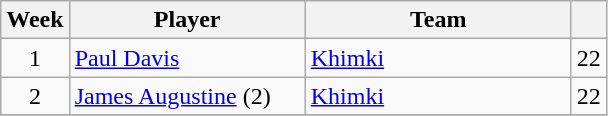<table class="wikitable sortable" style="text-align: center;">
<tr>
<th style="text-align:center;">Week</th>
<th style="text-align:center; width:150px;">Player</th>
<th style="text-align:center; width:170px;">Team</th>
<th style="text-align:center;"></th>
</tr>
<tr>
<td>1</td>
<td align="left"> <a href='#'>Paul Davis</a></td>
<td align="left"> <a href='#'>Khimki</a></td>
<td>22</td>
</tr>
<tr>
<td>2</td>
<td align="left"> <a href='#'>James Augustine</a> (2)</td>
<td align="left"> <a href='#'>Khimki</a></td>
<td>22</td>
</tr>
<tr>
</tr>
</table>
